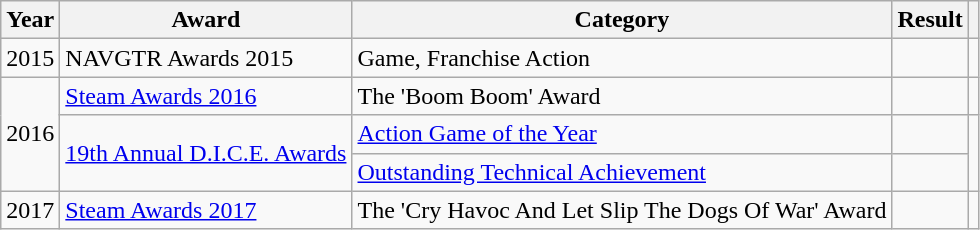<table class="wikitable sortable">
<tr>
<th>Year</th>
<th>Award</th>
<th>Category</th>
<th>Result</th>
<th></th>
</tr>
<tr>
<td>2015</td>
<td>NAVGTR Awards 2015</td>
<td>Game, Franchise Action</td>
<td></td>
</tr>
<tr>
<td rowspan="3">2016</td>
<td><a href='#'>Steam Awards 2016</a></td>
<td>The 'Boom Boom' Award</td>
<td></td>
<td></td>
</tr>
<tr>
<td rowspan="2"><a href='#'>19th Annual D.I.C.E. Awards</a></td>
<td><a href='#'>Action Game of the Year</a></td>
<td></td>
<td rowspan="2"></td>
</tr>
<tr>
<td><a href='#'>Outstanding Technical Achievement</a></td>
<td></td>
</tr>
<tr>
<td>2017</td>
<td><a href='#'>Steam Awards 2017</a></td>
<td>The 'Cry Havoc And Let Slip The Dogs Of War' Award</td>
<td></td>
<td></td>
</tr>
</table>
